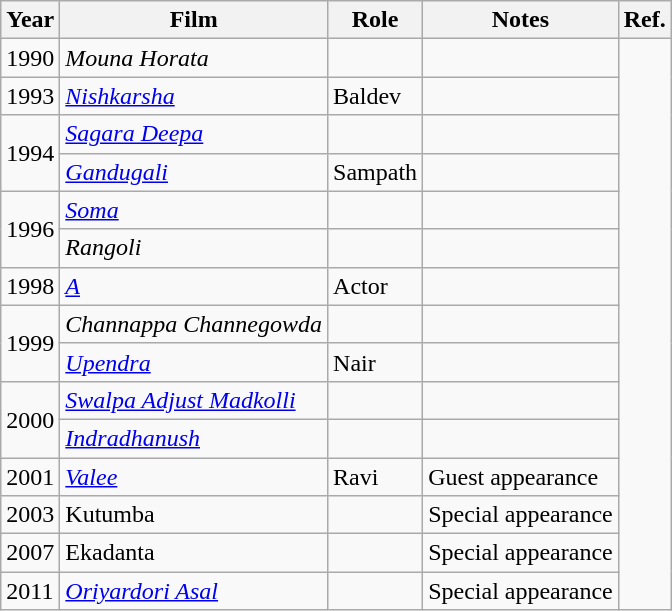<table class="wikitable sortable">
<tr>
<th>Year</th>
<th>Film</th>
<th>Role</th>
<th>Notes</th>
<th>Ref.</th>
</tr>
<tr>
<td>1990</td>
<td><em>Mouna Horata</em></td>
<td></td>
<td></td>
<td rowspan="15"></td>
</tr>
<tr>
<td>1993</td>
<td><em><a href='#'>Nishkarsha</a></em></td>
<td>Baldev</td>
<td></td>
</tr>
<tr>
<td rowspan="2">1994</td>
<td><em><a href='#'>Sagara Deepa</a></em></td>
<td></td>
<td></td>
</tr>
<tr>
<td><em><a href='#'>Gandugali</a></em></td>
<td>Sampath</td>
<td></td>
</tr>
<tr>
<td rowspan="2">1996</td>
<td><em><a href='#'>Soma</a></em></td>
<td></td>
<td></td>
</tr>
<tr>
<td><em>Rangoli</em></td>
<td></td>
<td></td>
</tr>
<tr>
<td>1998</td>
<td><em><a href='#'>A</a></em></td>
<td>Actor</td>
<td></td>
</tr>
<tr>
<td rowspan="2">1999</td>
<td><em>Channappa Channegowda</em></td>
<td></td>
<td></td>
</tr>
<tr>
<td><em><a href='#'>Upendra</a></em></td>
<td>Nair</td>
<td></td>
</tr>
<tr>
<td rowspan="2">2000</td>
<td><em><a href='#'>Swalpa Adjust Madkolli</a></em></td>
<td></td>
<td></td>
</tr>
<tr>
<td><em><a href='#'>Indradhanush</a></em></td>
<td></td>
<td></td>
</tr>
<tr>
<td>2001</td>
<td><em><a href='#'>Valee</a></em></td>
<td>Ravi</td>
<td>Guest appearance</td>
</tr>
<tr>
<td>2003</td>
<td>Kutumba</td>
<td></td>
<td>Special appearance</td>
</tr>
<tr>
<td>2007</td>
<td>Ekadanta</td>
<td></td>
<td>Special appearance</td>
</tr>
<tr>
<td>2011</td>
<td><em><a href='#'>Oriyardori Asal</a></em></td>
<td></td>
<td>Special appearance</td>
</tr>
</table>
